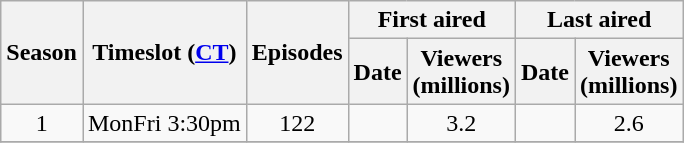<table class="wikitable" style="text-align: center">
<tr>
<th scope="col" rowspan="2">Season</th>
<th scope="col" rowspan="2">Timeslot (<a href='#'>CT</a>)</th>
<th scope="col" rowspan="2">Episodes</th>
<th scope="col" colspan="2">First aired</th>
<th scope="col" colspan="2">Last aired</th>
</tr>
<tr>
<th scope="col">Date</th>
<th scope="col">Viewers<br>(millions)</th>
<th scope="col">Date</th>
<th scope="col">Viewers<br>(millions)</th>
</tr>
<tr>
<td rowspan="1">1</td>
<td rowspan="1">MonFri 3:30pm</td>
<td>122</td>
<td></td>
<td>3.2</td>
<td></td>
<td>2.6</td>
</tr>
<tr>
</tr>
</table>
